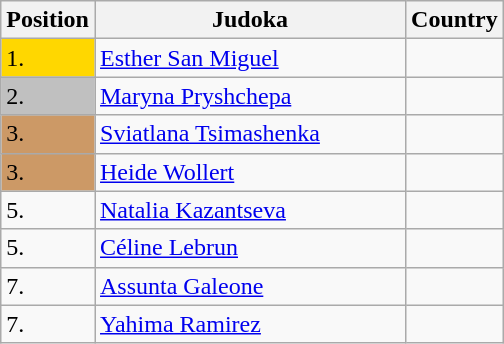<table class=wikitable>
<tr>
<th width=10>Position</th>
<th width=200>Judoka</th>
<th>Country</th>
</tr>
<tr>
<td bgcolor=gold>1.</td>
<td><a href='#'>Esther San Miguel</a></td>
<td></td>
</tr>
<tr>
<td bgcolor="silver">2.</td>
<td><a href='#'>Maryna Pryshchepa</a></td>
<td></td>
</tr>
<tr>
<td bgcolor="CC9966">3.</td>
<td><a href='#'>Sviatlana Tsimashenka</a></td>
<td></td>
</tr>
<tr>
<td bgcolor="CC9966">3.</td>
<td><a href='#'>Heide Wollert</a></td>
<td></td>
</tr>
<tr>
<td>5.</td>
<td><a href='#'>Natalia Kazantseva</a></td>
<td></td>
</tr>
<tr>
<td>5.</td>
<td><a href='#'>Céline Lebrun</a></td>
<td></td>
</tr>
<tr>
<td>7.</td>
<td><a href='#'>Assunta Galeone</a></td>
<td></td>
</tr>
<tr>
<td>7.</td>
<td><a href='#'>Yahima Ramirez</a></td>
<td></td>
</tr>
</table>
